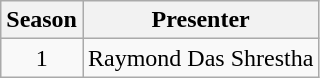<table class="wikitable">
<tr>
<th>Season</th>
<th colspan="2">Presenter</th>
</tr>
<tr>
<td style="text-align:center;">1</td>
<td>Raymond Das Shrestha</td>
</tr>
</table>
